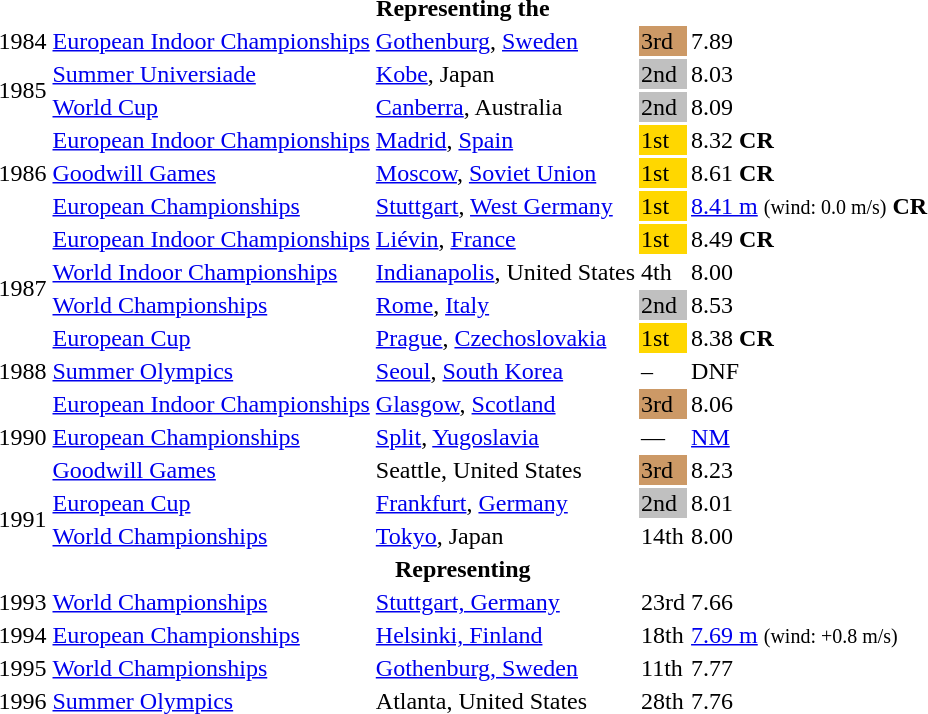<table>
<tr>
<th colspan="6">Representing the </th>
</tr>
<tr>
<td>1984</td>
<td><a href='#'>European Indoor Championships</a></td>
<td><a href='#'>Gothenburg</a>, <a href='#'>Sweden</a></td>
<td bgcolor="cc9966">3rd</td>
<td>7.89</td>
</tr>
<tr>
<td rowspan=2>1985</td>
<td><a href='#'>Summer Universiade</a></td>
<td><a href='#'>Kobe</a>, Japan</td>
<td bgcolor="silver">2nd</td>
<td>8.03</td>
</tr>
<tr>
<td><a href='#'>World Cup</a></td>
<td><a href='#'>Canberra</a>, Australia</td>
<td bgcolor="silver">2nd</td>
<td>8.09</td>
</tr>
<tr>
<td rowspan=3>1986</td>
<td><a href='#'>European Indoor Championships</a></td>
<td><a href='#'>Madrid</a>, <a href='#'>Spain</a></td>
<td bgcolor="gold">1st</td>
<td>8.32 <strong>CR</strong></td>
</tr>
<tr>
<td><a href='#'>Goodwill Games</a></td>
<td><a href='#'>Moscow</a>, <a href='#'>Soviet Union</a></td>
<td bgcolor="gold">1st</td>
<td>8.61 <strong>CR</strong></td>
</tr>
<tr>
<td><a href='#'>European Championships</a></td>
<td><a href='#'>Stuttgart</a>, <a href='#'>West Germany</a></td>
<td bgcolor="gold">1st</td>
<td><a href='#'>8.41 m</a> <small>(wind: 0.0 m/s)</small> <strong>CR</strong></td>
</tr>
<tr>
<td rowspan=4>1987</td>
<td><a href='#'>European Indoor Championships</a></td>
<td><a href='#'>Liévin</a>, <a href='#'>France</a></td>
<td bgcolor="gold">1st</td>
<td>8.49 <strong>CR</strong></td>
</tr>
<tr>
<td><a href='#'>World Indoor Championships</a></td>
<td><a href='#'>Indianapolis</a>, United States</td>
<td>4th</td>
<td>8.00</td>
</tr>
<tr>
<td><a href='#'>World Championships</a></td>
<td><a href='#'>Rome</a>, <a href='#'>Italy</a></td>
<td bgcolor="silver">2nd</td>
<td>8.53</td>
</tr>
<tr>
<td><a href='#'>European Cup</a></td>
<td><a href='#'>Prague</a>, <a href='#'>Czechoslovakia</a></td>
<td bgcolor="gold">1st</td>
<td>8.38 <strong>CR</strong></td>
</tr>
<tr>
<td>1988</td>
<td><a href='#'>Summer Olympics</a></td>
<td><a href='#'>Seoul</a>, <a href='#'>South Korea</a></td>
<td>–</td>
<td>DNF</td>
</tr>
<tr>
<td rowspan=3>1990</td>
<td><a href='#'>European Indoor Championships</a></td>
<td><a href='#'>Glasgow</a>, <a href='#'>Scotland</a></td>
<td bgcolor="cc9966">3rd</td>
<td>8.06</td>
</tr>
<tr>
<td><a href='#'>European Championships</a></td>
<td><a href='#'>Split</a>, <a href='#'>Yugoslavia</a></td>
<td>—</td>
<td><a href='#'>NM</a></td>
</tr>
<tr>
<td><a href='#'>Goodwill Games</a></td>
<td>Seattle, United States</td>
<td bgcolor="cc9966">3rd</td>
<td>8.23</td>
</tr>
<tr>
<td rowspan=2>1991</td>
<td><a href='#'>European Cup</a></td>
<td><a href='#'>Frankfurt</a>, <a href='#'>Germany</a></td>
<td bgcolor="silver">2nd</td>
<td>8.01</td>
</tr>
<tr>
<td><a href='#'>World Championships</a></td>
<td><a href='#'>Tokyo</a>, Japan</td>
<td>14th</td>
<td>8.00</td>
</tr>
<tr>
<th colspan="6">Representing </th>
</tr>
<tr>
<td>1993</td>
<td><a href='#'>World Championships</a></td>
<td><a href='#'>Stuttgart, Germany</a></td>
<td>23rd</td>
<td>7.66</td>
</tr>
<tr>
<td>1994</td>
<td><a href='#'>European Championships</a></td>
<td><a href='#'>Helsinki, Finland</a></td>
<td>18th</td>
<td><a href='#'>7.69 m</a> <small>(wind: +0.8 m/s)</small></td>
</tr>
<tr>
<td>1995</td>
<td><a href='#'>World Championships</a></td>
<td><a href='#'>Gothenburg, Sweden</a></td>
<td>11th</td>
<td>7.77</td>
</tr>
<tr>
<td>1996</td>
<td><a href='#'>Summer Olympics</a></td>
<td>Atlanta, United States</td>
<td>28th</td>
<td>7.76</td>
</tr>
</table>
